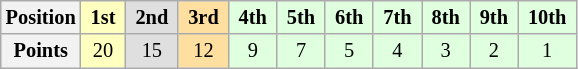<table class="wikitable" style="font-size:85%; text-align:center">
<tr>
<th>Position</th>
<td style="background:#ffffbf;"> <strong>1st</strong> </td>
<td style="background:#dfdfdf;"> <strong>2nd</strong> </td>
<td style="background:#ffdf9f;"> <strong>3rd</strong> </td>
<td style="background:#dfffdf;"> <strong>4th</strong> </td>
<td style="background:#dfffdf;"> <strong>5th</strong> </td>
<td style="background:#dfffdf;"> <strong>6th</strong> </td>
<td style="background:#dfffdf;"> <strong>7th</strong> </td>
<td style="background:#dfffdf;"> <strong>8th</strong> </td>
<td style="background:#dfffdf;"> <strong>9th</strong> </td>
<td style="background:#dfffdf;"> <strong>10th</strong> </td>
</tr>
<tr>
<th>Points</th>
<td style="background:#ffffbf;">20</td>
<td style="background:#dfdfdf;">15</td>
<td style="background:#ffdf9f;">12</td>
<td style="background:#dfffdf;">9</td>
<td style="background:#dfffdf;">7</td>
<td style="background:#dfffdf;">5</td>
<td style="background:#dfffdf;">4</td>
<td style="background:#dfffdf;">3</td>
<td style="background:#dfffdf;">2</td>
<td style="background:#dfffdf;">1</td>
</tr>
</table>
